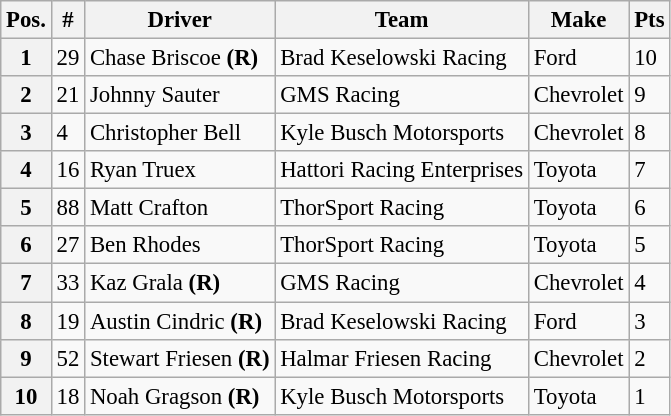<table class="wikitable" style="font-size:95%">
<tr>
<th>Pos.</th>
<th>#</th>
<th>Driver</th>
<th>Team</th>
<th>Make</th>
<th>Pts</th>
</tr>
<tr>
<th>1</th>
<td>29</td>
<td>Chase Briscoe <strong>(R)</strong></td>
<td>Brad Keselowski Racing</td>
<td>Ford</td>
<td>10</td>
</tr>
<tr>
<th>2</th>
<td>21</td>
<td>Johnny Sauter</td>
<td>GMS Racing</td>
<td>Chevrolet</td>
<td>9</td>
</tr>
<tr>
<th>3</th>
<td>4</td>
<td>Christopher Bell</td>
<td>Kyle Busch Motorsports</td>
<td>Chevrolet</td>
<td>8</td>
</tr>
<tr>
<th>4</th>
<td>16</td>
<td>Ryan Truex</td>
<td>Hattori Racing Enterprises</td>
<td>Toyota</td>
<td>7</td>
</tr>
<tr>
<th>5</th>
<td>88</td>
<td>Matt Crafton</td>
<td>ThorSport Racing</td>
<td>Toyota</td>
<td>6</td>
</tr>
<tr>
<th>6</th>
<td>27</td>
<td>Ben Rhodes</td>
<td>ThorSport Racing</td>
<td>Toyota</td>
<td>5</td>
</tr>
<tr>
<th>7</th>
<td>33</td>
<td>Kaz Grala <strong>(R)</strong></td>
<td>GMS Racing</td>
<td>Chevrolet</td>
<td>4</td>
</tr>
<tr>
<th>8</th>
<td>19</td>
<td>Austin Cindric <strong>(R)</strong></td>
<td>Brad Keselowski Racing</td>
<td>Ford</td>
<td>3</td>
</tr>
<tr>
<th>9</th>
<td>52</td>
<td>Stewart Friesen <strong>(R)</strong></td>
<td>Halmar Friesen Racing</td>
<td>Chevrolet</td>
<td>2</td>
</tr>
<tr>
<th>10</th>
<td>18</td>
<td>Noah Gragson <strong>(R)</strong></td>
<td>Kyle Busch Motorsports</td>
<td>Toyota</td>
<td>1</td>
</tr>
</table>
